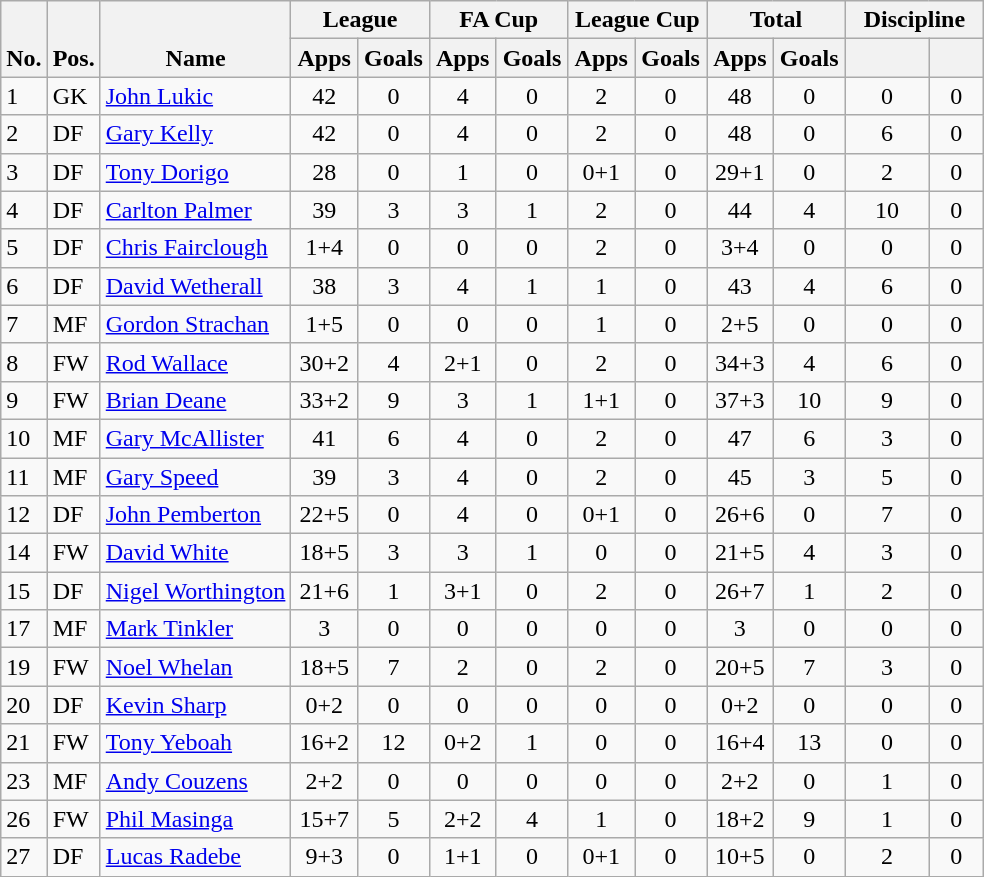<table class="wikitable" style="text-align:center">
<tr>
<th rowspan="2" valign="bottom">No.</th>
<th rowspan="2" valign="bottom">Pos.</th>
<th rowspan="2" valign="bottom">Name</th>
<th colspan="2" width="85">League</th>
<th colspan="2" width="85">FA Cup</th>
<th colspan="2" width="85">League Cup</th>
<th colspan="2" width="85">Total</th>
<th colspan="2" width="85">Discipline</th>
</tr>
<tr>
<th>Apps</th>
<th>Goals</th>
<th>Apps</th>
<th>Goals</th>
<th>Apps</th>
<th>Goals</th>
<th>Apps</th>
<th>Goals</th>
<th></th>
<th></th>
</tr>
<tr>
<td align="left">1</td>
<td align="left">GK</td>
<td align="left"> <a href='#'>John Lukic</a></td>
<td>42</td>
<td>0</td>
<td>4</td>
<td>0</td>
<td>2</td>
<td>0</td>
<td>48</td>
<td>0</td>
<td>0</td>
<td>0</td>
</tr>
<tr>
<td align="left">2</td>
<td align="left">DF</td>
<td align="left"> <a href='#'>Gary Kelly</a></td>
<td>42</td>
<td>0</td>
<td>4</td>
<td>0</td>
<td>2</td>
<td>0</td>
<td>48</td>
<td>0</td>
<td>6</td>
<td>0</td>
</tr>
<tr>
<td align="left">3</td>
<td align="left">DF</td>
<td align="left"> <a href='#'>Tony Dorigo</a></td>
<td>28</td>
<td>0</td>
<td>1</td>
<td>0</td>
<td>0+1</td>
<td>0</td>
<td>29+1</td>
<td>0</td>
<td>2</td>
<td>0</td>
</tr>
<tr>
<td align="left">4</td>
<td align="left">DF</td>
<td align="left"> <a href='#'>Carlton Palmer</a></td>
<td>39</td>
<td>3</td>
<td>3</td>
<td>1</td>
<td>2</td>
<td>0</td>
<td>44</td>
<td>4</td>
<td>10</td>
<td>0</td>
</tr>
<tr>
<td align="left">5</td>
<td align="left">DF</td>
<td align="left"> <a href='#'>Chris Fairclough</a></td>
<td>1+4</td>
<td>0</td>
<td>0</td>
<td>0</td>
<td>2</td>
<td>0</td>
<td>3+4</td>
<td>0</td>
<td>0</td>
<td>0</td>
</tr>
<tr>
<td align="left">6</td>
<td align="left">DF</td>
<td align="left"> <a href='#'>David Wetherall</a></td>
<td>38</td>
<td>3</td>
<td>4</td>
<td>1</td>
<td>1</td>
<td>0</td>
<td>43</td>
<td>4</td>
<td>6</td>
<td>0</td>
</tr>
<tr>
<td align="left">7</td>
<td align="left">MF</td>
<td align="left"> <a href='#'>Gordon Strachan</a></td>
<td>1+5</td>
<td>0</td>
<td>0</td>
<td>0</td>
<td>1</td>
<td>0</td>
<td>2+5</td>
<td>0</td>
<td>0</td>
<td>0</td>
</tr>
<tr>
<td align="left">8</td>
<td align="left">FW</td>
<td align="left"> <a href='#'>Rod Wallace</a></td>
<td>30+2</td>
<td>4</td>
<td>2+1</td>
<td>0</td>
<td>2</td>
<td>0</td>
<td>34+3</td>
<td>4</td>
<td>6</td>
<td>0</td>
</tr>
<tr>
<td align="left">9</td>
<td align="left">FW</td>
<td align="left"> <a href='#'>Brian Deane</a></td>
<td>33+2</td>
<td>9</td>
<td>3</td>
<td>1</td>
<td>1+1</td>
<td>0</td>
<td>37+3</td>
<td>10</td>
<td>9</td>
<td>0</td>
</tr>
<tr>
<td align="left">10</td>
<td align="left">MF</td>
<td align="left"> <a href='#'>Gary McAllister</a></td>
<td>41</td>
<td>6</td>
<td>4</td>
<td>0</td>
<td>2</td>
<td>0</td>
<td>47</td>
<td>6</td>
<td>3</td>
<td>0</td>
</tr>
<tr>
<td align="left">11</td>
<td align="left">MF</td>
<td align="left"> <a href='#'>Gary Speed</a></td>
<td>39</td>
<td>3</td>
<td>4</td>
<td>0</td>
<td>2</td>
<td>0</td>
<td>45</td>
<td>3</td>
<td>5</td>
<td>0</td>
</tr>
<tr>
<td align="left">12</td>
<td align="left">DF</td>
<td align="left"> <a href='#'>John Pemberton</a></td>
<td>22+5</td>
<td>0</td>
<td>4</td>
<td>0</td>
<td>0+1</td>
<td>0</td>
<td>26+6</td>
<td>0</td>
<td>7</td>
<td>0</td>
</tr>
<tr>
<td align="left">14</td>
<td align="left">FW</td>
<td align="left"> <a href='#'>David White</a></td>
<td>18+5</td>
<td>3</td>
<td>3</td>
<td>1</td>
<td>0</td>
<td>0</td>
<td>21+5</td>
<td>4</td>
<td>3</td>
<td>0</td>
</tr>
<tr>
<td align="left">15</td>
<td align="left">DF</td>
<td align="left"> <a href='#'>Nigel Worthington</a></td>
<td>21+6</td>
<td>1</td>
<td>3+1</td>
<td>0</td>
<td>2</td>
<td>0</td>
<td>26+7</td>
<td>1</td>
<td>2</td>
<td>0</td>
</tr>
<tr>
<td align="left">17</td>
<td align="left">MF</td>
<td align="left"> <a href='#'>Mark Tinkler</a></td>
<td>3</td>
<td>0</td>
<td>0</td>
<td>0</td>
<td>0</td>
<td>0</td>
<td>3</td>
<td>0</td>
<td>0</td>
<td>0</td>
</tr>
<tr>
<td align="left">19</td>
<td align="left">FW</td>
<td align="left"> <a href='#'>Noel Whelan</a></td>
<td>18+5</td>
<td>7</td>
<td>2</td>
<td>0</td>
<td>2</td>
<td>0</td>
<td>20+5</td>
<td>7</td>
<td>3</td>
<td>0</td>
</tr>
<tr>
<td align="left">20</td>
<td align="left">DF</td>
<td align="left"> <a href='#'>Kevin Sharp</a></td>
<td>0+2</td>
<td>0</td>
<td>0</td>
<td>0</td>
<td>0</td>
<td>0</td>
<td>0+2</td>
<td>0</td>
<td>0</td>
<td>0</td>
</tr>
<tr>
<td align="left">21</td>
<td align="left">FW</td>
<td align="left"> <a href='#'>Tony Yeboah</a></td>
<td>16+2</td>
<td>12</td>
<td>0+2</td>
<td>1</td>
<td>0</td>
<td>0</td>
<td>16+4</td>
<td>13</td>
<td>0</td>
<td>0</td>
</tr>
<tr>
<td align="left">23</td>
<td align="left">MF</td>
<td align="left"> <a href='#'>Andy Couzens</a></td>
<td>2+2</td>
<td>0</td>
<td>0</td>
<td>0</td>
<td>0</td>
<td>0</td>
<td>2+2</td>
<td>0</td>
<td>1</td>
<td>0</td>
</tr>
<tr>
<td align="left">26</td>
<td align="left">FW</td>
<td align="left"> <a href='#'>Phil Masinga</a></td>
<td>15+7</td>
<td>5</td>
<td>2+2</td>
<td>4</td>
<td>1</td>
<td>0</td>
<td>18+2</td>
<td>9</td>
<td>1</td>
<td>0</td>
</tr>
<tr>
<td align="left">27</td>
<td align="left">DF</td>
<td align="left"> <a href='#'>Lucas Radebe</a></td>
<td>9+3</td>
<td>0</td>
<td>1+1</td>
<td>0</td>
<td>0+1</td>
<td>0</td>
<td>10+5</td>
<td>0</td>
<td>2</td>
<td>0</td>
</tr>
</table>
